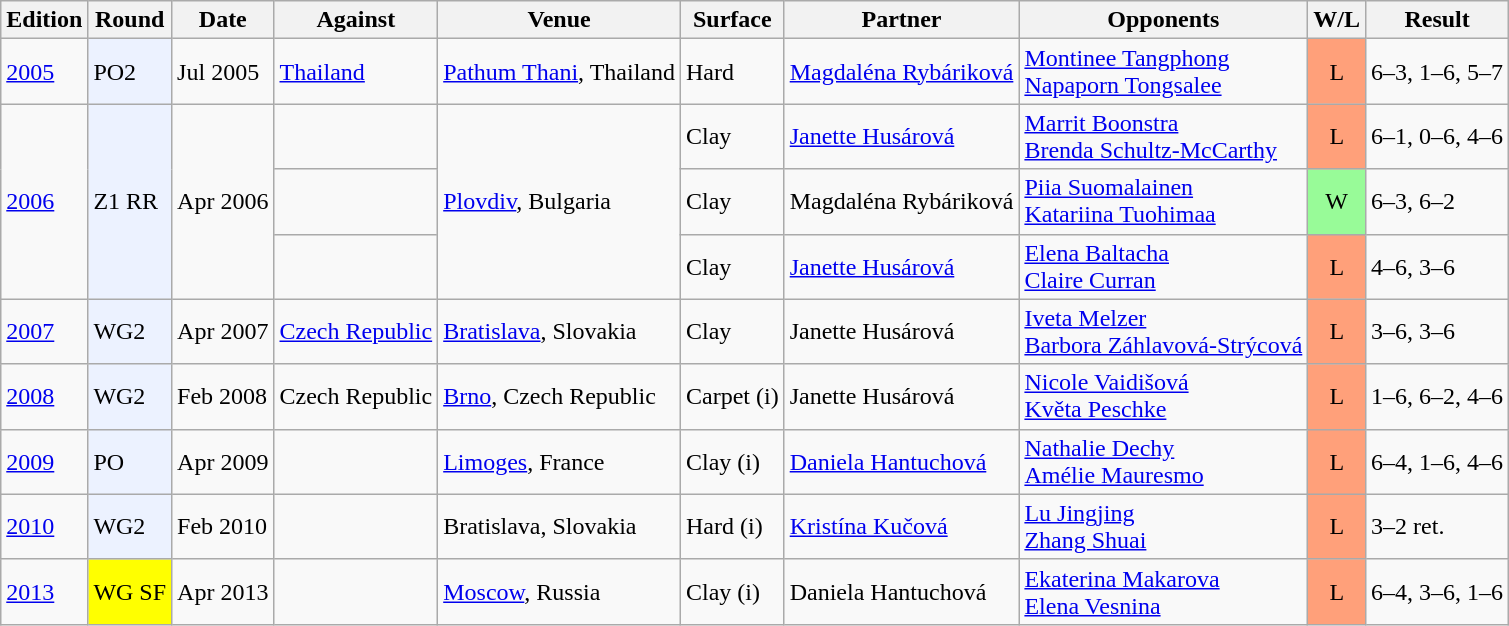<table class="wikitable sortable">
<tr>
<th>Edition</th>
<th>Round</th>
<th>Date</th>
<th>Against</th>
<th>Venue</th>
<th>Surface</th>
<th>Partner</th>
<th>Opponents</th>
<th bgcolor=98FB98 align=center>W/L</th>
<th>Result</th>
</tr>
<tr>
<td><a href='#'>2005</a></td>
<td bgcolor="#ecf2ff">PO2</td>
<td>Jul 2005</td>
<td> <a href='#'>Thailand</a></td>
<td><a href='#'>Pathum Thani</a>, Thailand</td>
<td>Hard</td>
<td><a href='#'>Magdaléna Rybáriková</a></td>
<td><a href='#'>Montinee Tangphong</a> <br> <a href='#'>Napaporn Tongsalee</a></td>
<td bgcolor=ffa07a align=center>L</td>
<td>6–3, 1–6, 5–7</td>
</tr>
<tr>
<td rowspan="3"><a href='#'>2006</a></td>
<td rowspan="3" bgcolor="ecf2ff">Z1 RR</td>
<td rowspan="3">Apr 2006</td>
<td></td>
<td rowspan="3"><a href='#'>Plovdiv</a>, Bulgaria</td>
<td>Clay</td>
<td><a href='#'>Janette Husárová</a></td>
<td><a href='#'>Marrit Boonstra</a> <br> <a href='#'>Brenda Schultz-McCarthy</a></td>
<td bgcolor=ffa07a align=center>L</td>
<td>6–1, 0–6, 4–6</td>
</tr>
<tr>
<td></td>
<td>Clay</td>
<td>Magdaléna Rybáriková</td>
<td><a href='#'>Piia Suomalainen</a> <br> <a href='#'>Katariina Tuohimaa</a></td>
<td bgcolor=98FB98 align=center>W</td>
<td>6–3, 6–2</td>
</tr>
<tr>
<td></td>
<td>Clay</td>
<td><a href='#'>Janette Husárová</a></td>
<td><a href='#'>Elena Baltacha</a> <br> <a href='#'>Claire Curran</a></td>
<td bgcolor=ffa07a align=center>L</td>
<td>4–6, 3–6</td>
</tr>
<tr>
<td><a href='#'>2007</a></td>
<td rowspan="1" bgcolor="#ecf2ff">WG2</td>
<td>Apr 2007</td>
<td> <a href='#'>Czech Republic</a></td>
<td><a href='#'>Bratislava</a>, Slovakia</td>
<td>Clay</td>
<td>Janette Husárová</td>
<td><a href='#'>Iveta Melzer</a> <br> <a href='#'>Barbora Záhlavová-Strýcová</a></td>
<td bgcolor=ffa07a align=center>L</td>
<td>3–6, 3–6</td>
</tr>
<tr>
<td><a href='#'>2008</a></td>
<td rowspan="1" bgcolor="#ecf2ff">WG2</td>
<td>Feb 2008</td>
<td> Czech Republic</td>
<td><a href='#'>Brno</a>, Czech Republic</td>
<td>Carpet (i)</td>
<td>Janette Husárová</td>
<td><a href='#'>Nicole Vaidišová</a> <br> <a href='#'>Květa Peschke</a></td>
<td bgcolor=ffa07a align=center>L</td>
<td>1–6, 6–2, 4–6</td>
</tr>
<tr>
<td><a href='#'>2009</a></td>
<td bgcolor="ecf2ff">PO</td>
<td>Apr 2009</td>
<td></td>
<td><a href='#'>Limoges</a>, France</td>
<td>Clay (i)</td>
<td><a href='#'>Daniela Hantuchová</a></td>
<td><a href='#'>Nathalie Dechy</a> <br> <a href='#'>Amélie Mauresmo</a></td>
<td bgcolor=ffa07a align=center>L</td>
<td>6–4, 1–6, 4–6</td>
</tr>
<tr>
<td><a href='#'>2010</a></td>
<td rowspan="1" bgcolor="#ecf2ff">WG2</td>
<td>Feb 2010</td>
<td></td>
<td>Bratislava, Slovakia</td>
<td>Hard (i)</td>
<td><a href='#'>Kristína Kučová</a></td>
<td><a href='#'>Lu Jingjing</a> <br> <a href='#'>Zhang Shuai</a></td>
<td bgcolor=ffa07a align=center>L</td>
<td>3–2 ret.</td>
</tr>
<tr>
<td><a href='#'>2013</a></td>
<td bgcolor="yellow">WG SF</td>
<td>Apr 2013</td>
<td></td>
<td><a href='#'>Moscow</a>, Russia</td>
<td>Clay (i)</td>
<td>Daniela Hantuchová</td>
<td><a href='#'>Ekaterina Makarova</a> <br> <a href='#'>Elena Vesnina</a></td>
<td bgcolor=ffa07a align=center>L</td>
<td>6–4, 3–6, 1–6</td>
</tr>
</table>
